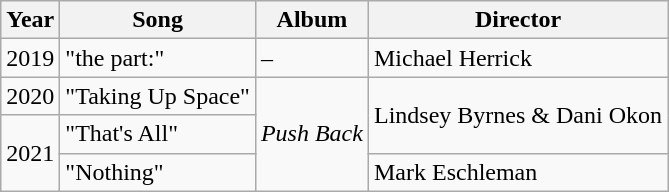<table class="wikitable sortable">
<tr>
<th>Year</th>
<th>Song</th>
<th>Album</th>
<th>Director</th>
</tr>
<tr>
<td>2019</td>
<td>"the part:"</td>
<td><em>–</em></td>
<td>Michael Herrick</td>
</tr>
<tr>
<td>2020</td>
<td>"Taking Up Space"</td>
<td rowspan="3"><em>Push Back</em></td>
<td rowspan="2">Lindsey Byrnes & Dani Okon</td>
</tr>
<tr>
<td rowspan="2">2021</td>
<td>"That's All"</td>
</tr>
<tr>
<td>"Nothing"</td>
<td>Mark Eschleman</td>
</tr>
</table>
